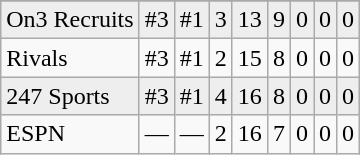<table class="wikitable">
<tr>
</tr>
<tr style="background:#eeeeee;">
<td>On3 Recruits</td>
<td>#3</td>
<td>#1</td>
<td>3</td>
<td>13</td>
<td>9</td>
<td>0</td>
<td>0</td>
<td>0</td>
</tr>
<tr>
<td>Rivals</td>
<td>#3</td>
<td>#1</td>
<td>2</td>
<td>15</td>
<td>8</td>
<td>0</td>
<td>0</td>
<td>0</td>
</tr>
<tr style="background:#eeeeee;">
<td>247 Sports</td>
<td>#3</td>
<td>#1</td>
<td>4</td>
<td>16</td>
<td>8</td>
<td>0</td>
<td>0</td>
<td>0</td>
</tr>
<tr>
<td>ESPN</td>
<td>—</td>
<td>—</td>
<td>2</td>
<td>16</td>
<td>7</td>
<td>0</td>
<td>0</td>
<td>0</td>
</tr>
</table>
